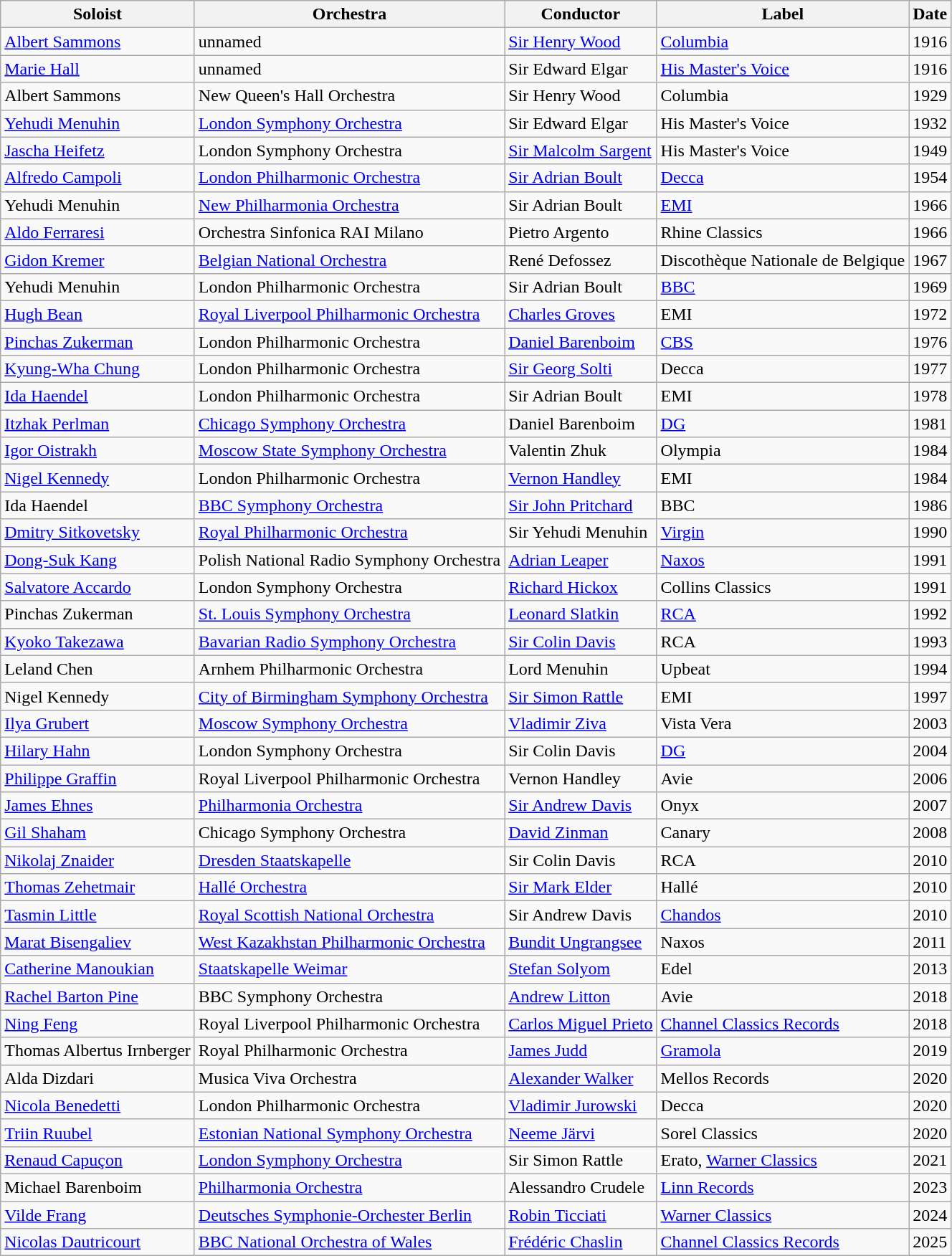<table class="wikitable sortable">
<tr>
<th><strong>Soloist</strong></th>
<th><strong>Orchestra</strong></th>
<th><strong>Conductor</strong></th>
<th><strong>Label</strong></th>
<th><strong>Date</strong></th>
</tr>
<tr>
<td><a href='#'>Albert Sammons</a></td>
<td>unnamed</td>
<td><a href='#'>Sir Henry Wood</a></td>
<td><a href='#'>Columbia</a></td>
<td>1916</td>
</tr>
<tr>
<td><a href='#'>Marie Hall</a></td>
<td>unnamed</td>
<td>Sir Edward Elgar</td>
<td><a href='#'>His Master's Voice</a></td>
<td>1916</td>
</tr>
<tr>
<td>Albert Sammons</td>
<td>New Queen's Hall Orchestra</td>
<td>Sir Henry Wood</td>
<td>Columbia</td>
<td>1929</td>
</tr>
<tr>
<td><a href='#'>Yehudi Menuhin</a></td>
<td><a href='#'>London Symphony Orchestra</a></td>
<td>Sir Edward Elgar</td>
<td>His Master's Voice</td>
<td>1932</td>
</tr>
<tr>
<td><a href='#'>Jascha Heifetz</a></td>
<td>London Symphony Orchestra</td>
<td><a href='#'>Sir Malcolm Sargent</a></td>
<td>His Master's Voice</td>
<td>1949</td>
</tr>
<tr>
<td><a href='#'>Alfredo Campoli</a></td>
<td><a href='#'>London Philharmonic Orchestra</a></td>
<td><a href='#'>Sir Adrian Boult</a></td>
<td><a href='#'>Decca</a></td>
<td>1954</td>
</tr>
<tr>
<td>Yehudi Menuhin</td>
<td><a href='#'>New Philharmonia Orchestra</a></td>
<td>Sir Adrian Boult</td>
<td><a href='#'>EMI</a></td>
<td>1966</td>
</tr>
<tr>
<td><a href='#'>Aldo Ferraresi</a></td>
<td>Orchestra Sinfonica RAI Milano</td>
<td>Pietro Argento</td>
<td>Rhine Classics</td>
<td>1966</td>
</tr>
<tr>
<td><a href='#'>Gidon Kremer</a></td>
<td><a href='#'>Belgian National Orchestra</a></td>
<td>René Defossez</td>
<td>Discothèque Nationale de Belgique</td>
<td>1967</td>
</tr>
<tr>
<td>Yehudi Menuhin</td>
<td>London Philharmonic Orchestra</td>
<td>Sir Adrian Boult</td>
<td><a href='#'>BBC</a></td>
<td>1969</td>
</tr>
<tr>
<td><a href='#'>Hugh Bean</a></td>
<td><a href='#'>Royal Liverpool Philharmonic Orchestra</a></td>
<td><a href='#'>Charles Groves</a></td>
<td>EMI</td>
<td>1972</td>
</tr>
<tr>
<td><a href='#'>Pinchas Zukerman</a></td>
<td>London Philharmonic Orchestra</td>
<td><a href='#'>Daniel Barenboim</a></td>
<td><a href='#'>CBS</a></td>
<td>1976</td>
</tr>
<tr>
<td><a href='#'>Kyung-Wha Chung</a></td>
<td>London Philharmonic Orchestra</td>
<td><a href='#'>Sir Georg Solti</a></td>
<td>Decca</td>
<td>1977</td>
</tr>
<tr>
<td><a href='#'>Ida Haendel</a></td>
<td>London Philharmonic Orchestra</td>
<td>Sir Adrian Boult</td>
<td>EMI</td>
<td>1978</td>
</tr>
<tr>
<td><a href='#'>Itzhak Perlman</a></td>
<td><a href='#'>Chicago Symphony Orchestra</a></td>
<td>Daniel Barenboim</td>
<td><a href='#'>DG</a></td>
<td>1981</td>
</tr>
<tr>
<td><a href='#'>Igor Oistrakh</a></td>
<td><a href='#'>Moscow State Symphony Orchestra</a></td>
<td>Valentin Zhuk</td>
<td>Olympia</td>
<td>1984</td>
</tr>
<tr>
<td><a href='#'>Nigel Kennedy</a></td>
<td>London Philharmonic Orchestra</td>
<td><a href='#'>Vernon Handley</a></td>
<td>EMI</td>
<td>1984</td>
</tr>
<tr>
<td>Ida Haendel</td>
<td><a href='#'>BBC Symphony Orchestra</a></td>
<td><a href='#'>Sir John Pritchard</a></td>
<td>BBC</td>
<td>1986</td>
</tr>
<tr>
<td><a href='#'>Dmitry Sitkovetsky</a></td>
<td><a href='#'>Royal Philharmonic Orchestra</a></td>
<td>Sir Yehudi Menuhin</td>
<td><a href='#'>Virgin</a></td>
<td>1990</td>
</tr>
<tr>
<td><a href='#'>Dong-Suk Kang</a></td>
<td>Polish National Radio Symphony Orchestra</td>
<td><a href='#'>Adrian Leaper</a></td>
<td><a href='#'>Naxos</a></td>
<td>1991</td>
</tr>
<tr>
<td><a href='#'>Salvatore Accardo</a></td>
<td>London Symphony Orchestra</td>
<td><a href='#'>Richard Hickox</a></td>
<td>Collins Classics</td>
<td>1991</td>
</tr>
<tr>
<td>Pinchas Zukerman</td>
<td><a href='#'>St. Louis Symphony Orchestra</a></td>
<td><a href='#'>Leonard Slatkin</a></td>
<td><a href='#'>RCA</a></td>
<td>1992</td>
</tr>
<tr>
<td><a href='#'>Kyoko Takezawa</a></td>
<td><a href='#'>Bavarian Radio Symphony Orchestra</a></td>
<td><a href='#'>Sir Colin Davis</a></td>
<td>RCA</td>
<td>1993</td>
</tr>
<tr>
<td>Leland Chen</td>
<td>Arnhem Philharmonic Orchestra</td>
<td>Lord Menuhin</td>
<td>Upbeat</td>
<td>1994</td>
</tr>
<tr>
<td>Nigel Kennedy</td>
<td><a href='#'>City of Birmingham Symphony Orchestra</a></td>
<td><a href='#'>Sir Simon Rattle</a></td>
<td>EMI</td>
<td>1997</td>
</tr>
<tr>
<td><a href='#'>Ilya Grubert</a></td>
<td><a href='#'>Moscow Symphony Orchestra</a></td>
<td><a href='#'>Vladimir Ziva</a></td>
<td>Vista Vera</td>
<td>2003</td>
</tr>
<tr>
<td><a href='#'>Hilary Hahn</a></td>
<td>London Symphony Orchestra</td>
<td>Sir Colin Davis</td>
<td><a href='#'>DG</a></td>
<td>2004</td>
</tr>
<tr>
<td><a href='#'>Philippe Graffin</a></td>
<td>Royal Liverpool Philharmonic Orchestra</td>
<td>Vernon Handley</td>
<td>Avie</td>
<td>2006</td>
</tr>
<tr>
<td><a href='#'>James Ehnes</a></td>
<td><a href='#'>Philharmonia Orchestra</a></td>
<td><a href='#'>Sir Andrew Davis</a></td>
<td>Onyx</td>
<td>2007</td>
</tr>
<tr>
<td><a href='#'>Gil Shaham</a></td>
<td>Chicago Symphony Orchestra</td>
<td><a href='#'>David Zinman</a></td>
<td>Canary</td>
<td>2008</td>
</tr>
<tr>
<td><a href='#'>Nikolaj Znaider</a></td>
<td><a href='#'>Dresden Staatskapelle</a></td>
<td>Sir Colin Davis</td>
<td>RCA</td>
<td>2010</td>
</tr>
<tr>
<td><a href='#'>Thomas Zehetmair</a></td>
<td><a href='#'>Hallé Orchestra</a></td>
<td><a href='#'>Sir Mark Elder</a></td>
<td>Hallé</td>
<td>2010</td>
</tr>
<tr>
<td><a href='#'>Tasmin Little</a></td>
<td><a href='#'>Royal Scottish National Orchestra</a></td>
<td>Sir Andrew Davis</td>
<td><a href='#'>Chandos</a></td>
<td>2010</td>
</tr>
<tr>
<td><a href='#'>Marat Bisengaliev</a></td>
<td><a href='#'>West Kazakhstan Philharmonic Orchestra</a></td>
<td><a href='#'>Bundit Ungrangsee</a></td>
<td>Naxos</td>
<td>2011</td>
</tr>
<tr>
<td><a href='#'>Catherine Manoukian</a></td>
<td><a href='#'>Staatskapelle Weimar</a></td>
<td><a href='#'>Stefan Solyom</a></td>
<td>Edel</td>
<td>2013</td>
</tr>
<tr>
<td><a href='#'>Rachel Barton Pine</a></td>
<td>BBC Symphony Orchestra</td>
<td><a href='#'>Andrew Litton</a></td>
<td>Avie</td>
<td>2018</td>
</tr>
<tr>
<td><a href='#'>Ning Feng</a></td>
<td>Royal Liverpool Philharmonic Orchestra</td>
<td><a href='#'>Carlos Miguel Prieto</a></td>
<td><a href='#'>Channel Classics Records</a></td>
<td>2018</td>
</tr>
<tr>
<td>Thomas Albertus Irnberger</td>
<td>Royal Philharmonic Orchestra</td>
<td><a href='#'>James Judd</a></td>
<td><a href='#'>Gramola</a></td>
<td>2019</td>
</tr>
<tr>
<td>Alda Dizdari</td>
<td>Musica Viva Orchestra</td>
<td><a href='#'>Alexander Walker</a></td>
<td>Mellos Records</td>
<td>2020</td>
</tr>
<tr>
<td><a href='#'>Nicola Benedetti</a></td>
<td>London Philharmonic Orchestra</td>
<td><a href='#'>Vladimir Jurowski</a></td>
<td>Decca</td>
<td>2020</td>
</tr>
<tr>
<td><a href='#'>Triin Ruubel</a></td>
<td><a href='#'>Estonian National Symphony Orchestra</a></td>
<td><a href='#'>Neeme Järvi</a></td>
<td>Sorel Classics</td>
<td>2020</td>
</tr>
<tr>
<td><a href='#'>Renaud Capuçon</a></td>
<td><a href='#'>London Symphony Orchestra</a></td>
<td>Sir Simon Rattle</td>
<td>Erato, <a href='#'>Warner Classics</a></td>
<td>2021</td>
</tr>
<tr>
<td>Michael Barenboim</td>
<td><a href='#'>Philharmonia Orchestra</a></td>
<td>Alessandro Crudele</td>
<td><a href='#'>Linn Records</a></td>
<td>2023</td>
</tr>
<tr>
<td><a href='#'>Vilde Frang</a></td>
<td><a href='#'>Deutsches Symphonie-Orchester Berlin</a></td>
<td><a href='#'>Robin Ticciati</a></td>
<td><a href='#'>Warner Classics</a></td>
<td>2024</td>
</tr>
<tr>
<td><a href='#'>Nicolas Dautricourt</a></td>
<td><a href='#'>BBC National Orchestra of Wales</a></td>
<td><a href='#'>Frédéric Chaslin</a></td>
<td><a href='#'>Channel Classics Records</a></td>
<td>2025</td>
</tr>
</table>
